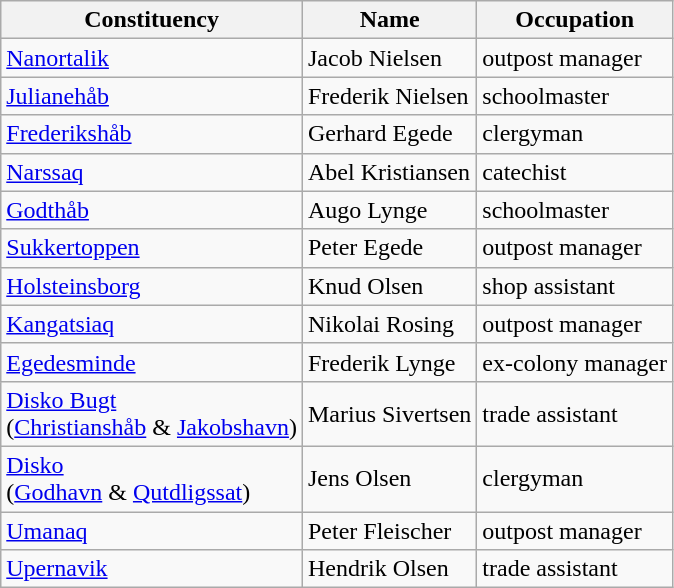<table class="wikitable" align="center">
<tr>
<th>Constituency</th>
<th>Name</th>
<th>Occupation</th>
</tr>
<tr>
<td><a href='#'>Nanortalik</a></td>
<td>Jacob Nielsen</td>
<td>outpost manager</td>
</tr>
<tr>
<td><a href='#'>Julianehåb</a></td>
<td>Frederik Nielsen</td>
<td>schoolmaster</td>
</tr>
<tr>
<td><a href='#'>Frederikshåb</a></td>
<td>Gerhard Egede</td>
<td>clergyman</td>
</tr>
<tr>
<td><a href='#'>Narssaq</a></td>
<td>Abel Kristiansen</td>
<td>catechist</td>
</tr>
<tr>
<td><a href='#'>Godthåb</a></td>
<td>Augo Lynge</td>
<td>schoolmaster</td>
</tr>
<tr>
<td><a href='#'>Sukkertoppen</a></td>
<td>Peter Egede</td>
<td>outpost  manager</td>
</tr>
<tr>
<td><a href='#'>Holsteinsborg</a></td>
<td>Knud Olsen</td>
<td>shop assistant</td>
</tr>
<tr>
<td><a href='#'>Kangatsiaq</a></td>
<td>Nikolai Rosing</td>
<td>outpost manager</td>
</tr>
<tr>
<td><a href='#'>Egedesminde</a></td>
<td>Frederik Lynge</td>
<td>ex-colony manager</td>
</tr>
<tr>
<td><a href='#'>Disko Bugt</a><br>(<a href='#'>Christianshåb</a> & <a href='#'>Jakobshavn</a>)</td>
<td>Marius Sivertsen</td>
<td>trade assistant</td>
</tr>
<tr>
<td><a href='#'>Disko</a><br>(<a href='#'>Godhavn</a> & <a href='#'>Qutdligssat</a>)</td>
<td>Jens Olsen</td>
<td>clergyman</td>
</tr>
<tr>
<td><a href='#'>Umanaq</a></td>
<td>Peter Fleischer</td>
<td>outpost manager</td>
</tr>
<tr>
<td><a href='#'>Upernavik</a></td>
<td>Hendrik Olsen</td>
<td>trade assistant</td>
</tr>
</table>
